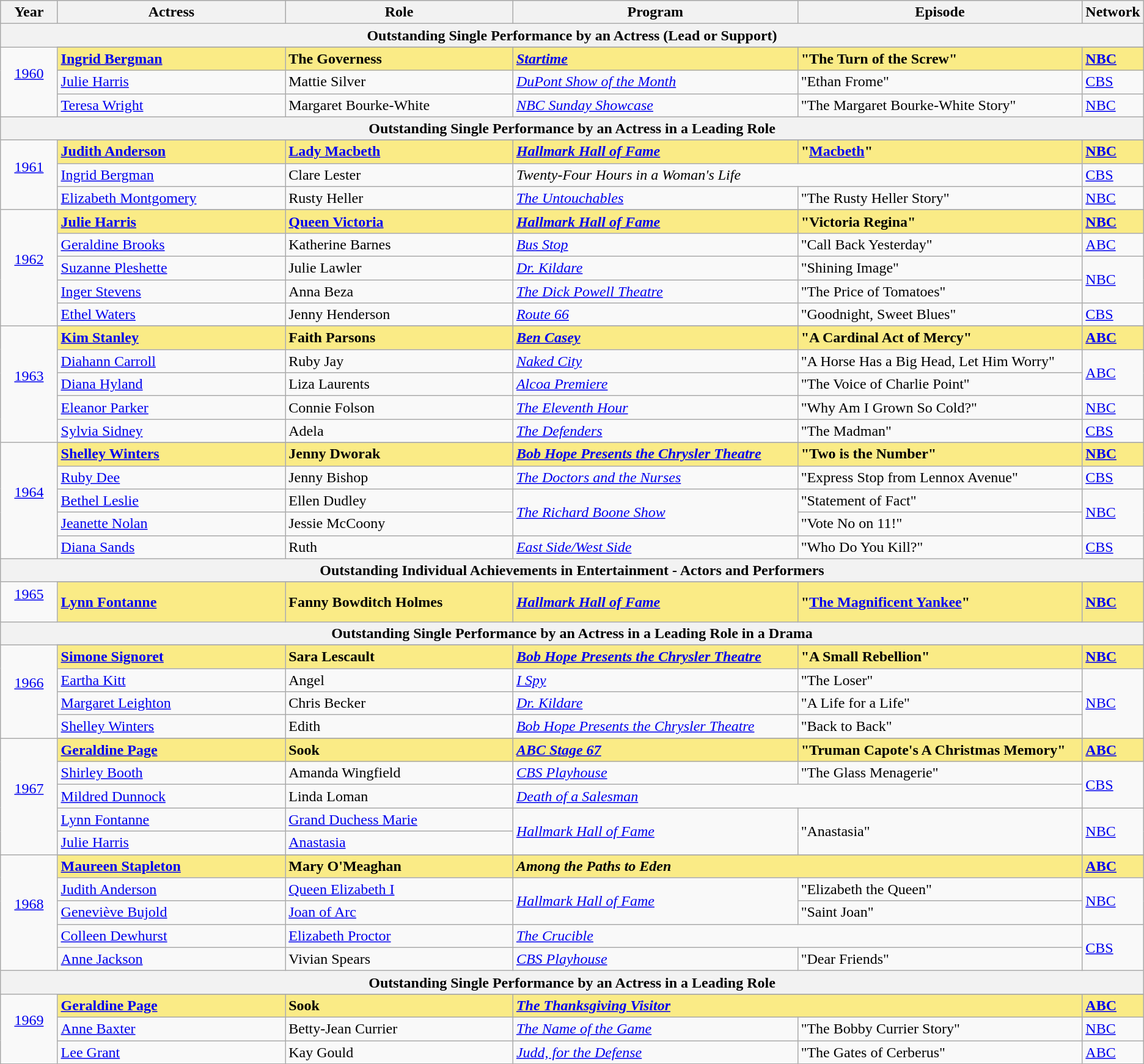<table class="wikitable" style="width:100; text-align: left;">
<tr style="background:#bebebe;">
<th style="width:5%;">Year</th>
<th style="width:20%;">Actress</th>
<th style="width:20%;">Role</th>
<th style="width:25%;">Program</th>
<th style="width:25%;">Episode</th>
<th style="width:5%;">Network</th>
</tr>
<tr>
<th colspan="6">Outstanding Single Performance by an Actress (Lead or Support)</th>
</tr>
<tr>
<td rowspan="4" style="text-align:center"><a href='#'>1960</a><br><br></td>
</tr>
<tr style="background:#FAEB86">
<td><strong><a href='#'>Ingrid Bergman</a></strong></td>
<td><strong>The Governess</strong></td>
<td><strong><em><a href='#'>Startime</a></em></strong></td>
<td><strong>"The Turn of the Screw"</strong></td>
<td><strong><a href='#'>NBC</a></strong></td>
</tr>
<tr>
<td><a href='#'>Julie Harris</a></td>
<td>Mattie Silver</td>
<td><em><a href='#'>DuPont Show of the Month</a></em></td>
<td>"Ethan Frome"</td>
<td><a href='#'>CBS</a></td>
</tr>
<tr>
<td><a href='#'>Teresa Wright</a></td>
<td>Margaret Bourke-White</td>
<td><em><a href='#'>NBC Sunday Showcase</a></em></td>
<td>"The Margaret Bourke-White Story"</td>
<td><a href='#'>NBC</a></td>
</tr>
<tr>
<th colspan="6">Outstanding Single Performance by an Actress in a Leading Role</th>
</tr>
<tr>
<td rowspan="4" style="text-align:center"><a href='#'>1961</a><br><br></td>
</tr>
<tr style="background:#FAEB86">
<td><strong><a href='#'>Judith Anderson</a></strong></td>
<td><strong><a href='#'>Lady Macbeth</a></strong></td>
<td><strong><em><a href='#'>Hallmark Hall of Fame</a></em></strong></td>
<td><strong>"<a href='#'>Macbeth</a>"</strong></td>
<td><strong><a href='#'>NBC</a></strong></td>
</tr>
<tr>
<td><a href='#'>Ingrid Bergman</a></td>
<td>Clare Lester</td>
<td colspan=2><em>Twenty-Four Hours in a Woman's Life</em></td>
<td><a href='#'>CBS</a></td>
</tr>
<tr>
<td><a href='#'>Elizabeth Montgomery</a></td>
<td>Rusty Heller</td>
<td><em><a href='#'>The Untouchables</a></em></td>
<td>"The Rusty Heller Story"</td>
<td><a href='#'>NBC</a></td>
</tr>
<tr>
<td rowspan="6" style="text-align:center"><a href='#'>1962</a><br><br></td>
</tr>
<tr style="background:#FAEB86">
<td><strong><a href='#'>Julie Harris</a></strong></td>
<td><strong><a href='#'>Queen Victoria</a></strong></td>
<td><strong><em><a href='#'>Hallmark Hall of Fame</a></em></strong></td>
<td><strong>"Victoria Regina"</strong></td>
<td><strong><a href='#'>NBC</a></strong></td>
</tr>
<tr>
<td><a href='#'>Geraldine Brooks</a></td>
<td>Katherine Barnes</td>
<td><em><a href='#'>Bus Stop</a></em></td>
<td>"Call Back Yesterday"</td>
<td><a href='#'>ABC</a></td>
</tr>
<tr>
<td><a href='#'>Suzanne Pleshette</a></td>
<td>Julie Lawler</td>
<td><em><a href='#'>Dr. Kildare</a></em></td>
<td>"Shining Image"</td>
<td rowspan="2"><a href='#'>NBC</a></td>
</tr>
<tr>
<td><a href='#'>Inger Stevens</a></td>
<td>Anna Beza</td>
<td><em><a href='#'>The Dick Powell Theatre</a></em></td>
<td>"The Price of Tomatoes"</td>
</tr>
<tr>
<td><a href='#'>Ethel Waters</a></td>
<td>Jenny Henderson</td>
<td><em><a href='#'>Route 66</a></em></td>
<td>"Goodnight, Sweet Blues"</td>
<td><a href='#'>CBS</a></td>
</tr>
<tr>
<td rowspan="6" style="text-align:center"><a href='#'>1963</a><br><br></td>
</tr>
<tr style="background:#FAEB86">
<td><strong><a href='#'>Kim Stanley</a></strong></td>
<td><strong>Faith Parsons</strong></td>
<td><strong><em><a href='#'>Ben Casey</a></em></strong></td>
<td><strong>"A Cardinal Act of Mercy"</strong></td>
<td><strong><a href='#'>ABC</a></strong></td>
</tr>
<tr>
<td><a href='#'>Diahann Carroll</a></td>
<td>Ruby Jay</td>
<td><em><a href='#'>Naked City</a></em></td>
<td>"A Horse Has a Big Head, Let Him Worry"</td>
<td rowspan="2"><a href='#'>ABC</a></td>
</tr>
<tr>
<td><a href='#'>Diana Hyland</a></td>
<td>Liza Laurents</td>
<td><em><a href='#'>Alcoa Premiere</a></em></td>
<td>"The Voice of Charlie Point"</td>
</tr>
<tr>
<td><a href='#'>Eleanor Parker</a></td>
<td>Connie Folson</td>
<td><em><a href='#'>The Eleventh Hour</a></em></td>
<td>"Why Am I Grown So Cold?"</td>
<td><a href='#'>NBC</a></td>
</tr>
<tr>
<td><a href='#'>Sylvia Sidney</a></td>
<td>Adela</td>
<td><em><a href='#'>The Defenders</a></em></td>
<td>"The Madman"</td>
<td><a href='#'>CBS</a></td>
</tr>
<tr>
<td rowspan="6" style="text-align:center"><a href='#'>1964</a><br><br></td>
</tr>
<tr style="background:#FAEB86">
<td><strong><a href='#'>Shelley Winters</a></strong></td>
<td><strong>Jenny Dworak</strong></td>
<td><strong><em><a href='#'>Bob Hope Presents the Chrysler Theatre</a></em></strong></td>
<td><strong>"Two is the Number"</strong></td>
<td><strong><a href='#'>NBC</a></strong></td>
</tr>
<tr>
<td><a href='#'>Ruby Dee</a></td>
<td>Jenny Bishop</td>
<td><em><a href='#'>The Doctors and the Nurses</a></em></td>
<td>"Express Stop from Lennox Avenue"</td>
<td><a href='#'>CBS</a></td>
</tr>
<tr>
<td><a href='#'>Bethel Leslie</a></td>
<td>Ellen Dudley</td>
<td rowspan="2"><em><a href='#'>The Richard Boone Show</a></em></td>
<td>"Statement of Fact"</td>
<td rowspan="2"><a href='#'>NBC</a></td>
</tr>
<tr>
<td><a href='#'>Jeanette Nolan</a></td>
<td>Jessie McCoony</td>
<td>"Vote No on 11!"</td>
</tr>
<tr>
<td><a href='#'>Diana Sands</a></td>
<td>Ruth</td>
<td><em><a href='#'>East Side/West Side</a></em></td>
<td>"Who Do You Kill?"</td>
<td><a href='#'>CBS</a></td>
</tr>
<tr>
<th colspan="6">Outstanding Individual Achievements in Entertainment - Actors and Performers</th>
</tr>
<tr>
<td rowspan="2" style="text-align:center"><a href='#'>1965</a><br><br></td>
</tr>
<tr style="background:#FAEB86">
<td><strong><a href='#'>Lynn Fontanne</a></strong></td>
<td><strong>Fanny Bowditch Holmes</strong></td>
<td><strong><em><a href='#'>Hallmark Hall of Fame</a></em></strong></td>
<td><strong>"<a href='#'>The Magnificent Yankee</a>"</strong></td>
<td><strong><a href='#'>NBC</a></strong></td>
</tr>
<tr>
<th colspan="6">Outstanding Single Performance by an Actress in a Leading Role in a Drama</th>
</tr>
<tr>
<td rowspan="5" style="text-align:center"><a href='#'>1966</a><br><br></td>
</tr>
<tr style="background:#FAEB86">
<td><strong><a href='#'>Simone Signoret</a></strong></td>
<td><strong>Sara Lescault</strong></td>
<td><strong><em><a href='#'>Bob Hope Presents the Chrysler Theatre</a></em></strong></td>
<td><strong>"A Small Rebellion"</strong></td>
<td><strong><a href='#'>NBC</a></strong></td>
</tr>
<tr>
<td><a href='#'>Eartha Kitt</a></td>
<td>Angel</td>
<td><em><a href='#'>I Spy</a></em></td>
<td>"The Loser"</td>
<td rowspan="3"><a href='#'>NBC</a></td>
</tr>
<tr>
<td><a href='#'>Margaret Leighton</a></td>
<td>Chris Becker</td>
<td><em><a href='#'>Dr. Kildare</a></em></td>
<td>"A Life for a Life"</td>
</tr>
<tr>
<td><a href='#'>Shelley Winters</a></td>
<td>Edith</td>
<td><em><a href='#'>Bob Hope Presents the Chrysler Theatre</a></em></td>
<td>"Back to Back"</td>
</tr>
<tr>
<td rowspan="6" style="text-align:center"><a href='#'>1967</a><br><br></td>
</tr>
<tr style="background:#FAEB86">
<td><strong><a href='#'>Geraldine Page</a></strong></td>
<td><strong>Sook</strong></td>
<td><strong><em><a href='#'>ABC Stage 67</a></em></strong></td>
<td><strong>"Truman Capote's A Christmas Memory"</strong></td>
<td><strong><a href='#'>ABC</a></strong></td>
</tr>
<tr>
<td><a href='#'>Shirley Booth</a></td>
<td>Amanda Wingfield</td>
<td><em><a href='#'>CBS Playhouse</a></em></td>
<td>"The Glass Menagerie"</td>
<td rowspan="2"><a href='#'>CBS</a></td>
</tr>
<tr>
<td><a href='#'>Mildred Dunnock</a></td>
<td>Linda Loman</td>
<td colspan=2><em><a href='#'>Death of a Salesman</a></em></td>
</tr>
<tr>
<td><a href='#'>Lynn Fontanne</a></td>
<td><a href='#'>Grand Duchess Marie</a></td>
<td rowspan="2"><em><a href='#'>Hallmark Hall of Fame</a></em></td>
<td rowspan="2">"Anastasia"</td>
<td rowspan="2"><a href='#'>NBC</a></td>
</tr>
<tr>
<td><a href='#'>Julie Harris</a></td>
<td><a href='#'>Anastasia</a></td>
</tr>
<tr>
<td rowspan="6" style="text-align:center"><a href='#'>1968</a><br><br></td>
</tr>
<tr style="background:#FAEB86">
<td><strong><a href='#'>Maureen Stapleton</a></strong></td>
<td><strong>Mary O'Meaghan</strong></td>
<td colspan=2><strong><em>Among the Paths to Eden</em></strong></td>
<td><strong><a href='#'>ABC</a></strong></td>
</tr>
<tr>
<td><a href='#'>Judith Anderson</a></td>
<td><a href='#'>Queen Elizabeth I</a></td>
<td rowspan="2"><em><a href='#'>Hallmark Hall of Fame</a></em></td>
<td>"Elizabeth the Queen"</td>
<td rowspan="2"><a href='#'>NBC</a></td>
</tr>
<tr>
<td><a href='#'>Geneviève Bujold</a></td>
<td><a href='#'>Joan of Arc</a></td>
<td>"Saint Joan"</td>
</tr>
<tr>
<td><a href='#'>Colleen Dewhurst</a></td>
<td><a href='#'>Elizabeth Proctor</a></td>
<td colspan=2><em><a href='#'>The Crucible</a></em></td>
<td rowspan="2"><a href='#'>CBS</a></td>
</tr>
<tr>
<td><a href='#'>Anne Jackson</a></td>
<td>Vivian Spears</td>
<td><em><a href='#'>CBS Playhouse</a></em></td>
<td>"Dear Friends"</td>
</tr>
<tr>
<th colspan="6">Outstanding Single Performance by an Actress in a Leading Role</th>
</tr>
<tr>
<td rowspan="4" style="text-align:center"><a href='#'>1969</a><br><br></td>
</tr>
<tr style="background:#FAEB86">
<td><strong><a href='#'>Geraldine Page</a></strong></td>
<td><strong>Sook</strong></td>
<td colspan=2><strong><em><a href='#'>The Thanksgiving Visitor</a></em></strong></td>
<td><strong><a href='#'>ABC</a></strong></td>
</tr>
<tr>
<td><a href='#'>Anne Baxter</a></td>
<td>Betty-Jean Currier</td>
<td><em><a href='#'>The Name of the Game</a></em></td>
<td>"The Bobby Currier Story"</td>
<td><a href='#'>NBC</a></td>
</tr>
<tr>
<td><a href='#'>Lee Grant</a></td>
<td>Kay Gould</td>
<td><em><a href='#'>Judd, for the Defense</a></em></td>
<td>"The Gates of Cerberus"</td>
<td><a href='#'>ABC</a></td>
</tr>
</table>
